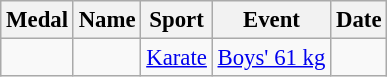<table class="wikitable sortable" style="font-size: 95%;">
<tr>
<th>Medal</th>
<th>Name</th>
<th>Sport</th>
<th>Event</th>
<th>Date</th>
</tr>
<tr>
<td></td>
<td></td>
<td><a href='#'>Karate</a></td>
<td><a href='#'>Boys' 61 kg</a></td>
<td></td>
</tr>
</table>
